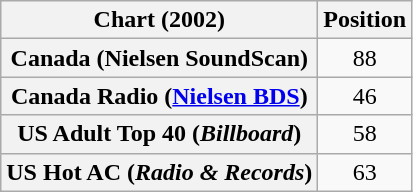<table class="wikitable sortable plainrowheaders" style="text-align:center">
<tr>
<th>Chart (2002)</th>
<th>Position</th>
</tr>
<tr>
<th scope="row">Canada (Nielsen SoundScan)</th>
<td>88</td>
</tr>
<tr>
<th scope="row">Canada Radio (<a href='#'>Nielsen BDS</a>)</th>
<td>46</td>
</tr>
<tr>
<th scope="row">US Adult Top 40 (<em>Billboard</em>)</th>
<td>58</td>
</tr>
<tr>
<th scope="row">US Hot AC (<em>Radio & Records</em>)</th>
<td>63</td>
</tr>
</table>
